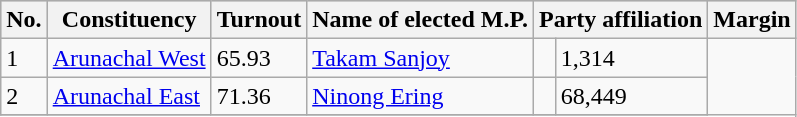<table class="sortable wikitable" style="margin: 1em 1em 1em 0; background: #f9f9f9; boclass="sortable wikitable"rder: 1px #aaa solid; border-collapse: collapse; font-size: 95%;">
<tr bgcolor="#CCCCCC" align="center">
<th>No.</th>
<th>Constituency</th>
<th>Turnout</th>
<th>Name of elected M.P.</th>
<th colspan=2>Party affiliation</th>
<th>Margin</th>
</tr>
<tr>
<td>1</td>
<td><a href='#'>Arunachal West</a></td>
<td>65.93</td>
<td><a href='#'>Takam Sanjoy</a></td>
<td></td>
<td>1,314</td>
</tr>
<tr>
<td>2</td>
<td><a href='#'>Arunachal East</a></td>
<td>71.36</td>
<td><a href='#'>Ninong Ering</a></td>
<td></td>
<td>68,449</td>
</tr>
<tr>
</tr>
</table>
